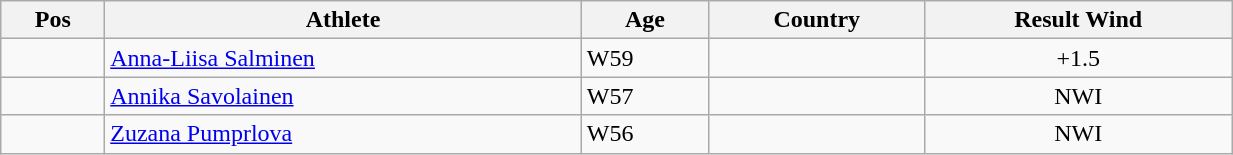<table class="wikitable"  style="text-align:center; width:65%;">
<tr>
<th>Pos</th>
<th>Athlete</th>
<th>Age</th>
<th>Country</th>
<th>Result Wind</th>
</tr>
<tr>
<td align=center></td>
<td align=left><a href='#'>Anna-Liisa Salminen</a></td>
<td align=left>W59</td>
<td align=left></td>
<td> +1.5</td>
</tr>
<tr>
<td align=center></td>
<td align=left><a href='#'>Annika Savolainen</a></td>
<td align=left>W57</td>
<td align=left></td>
<td> NWI</td>
</tr>
<tr>
<td align=center></td>
<td align=left><a href='#'>Zuzana Pumprlova</a></td>
<td align=left>W56</td>
<td align=left></td>
<td> NWI</td>
</tr>
</table>
